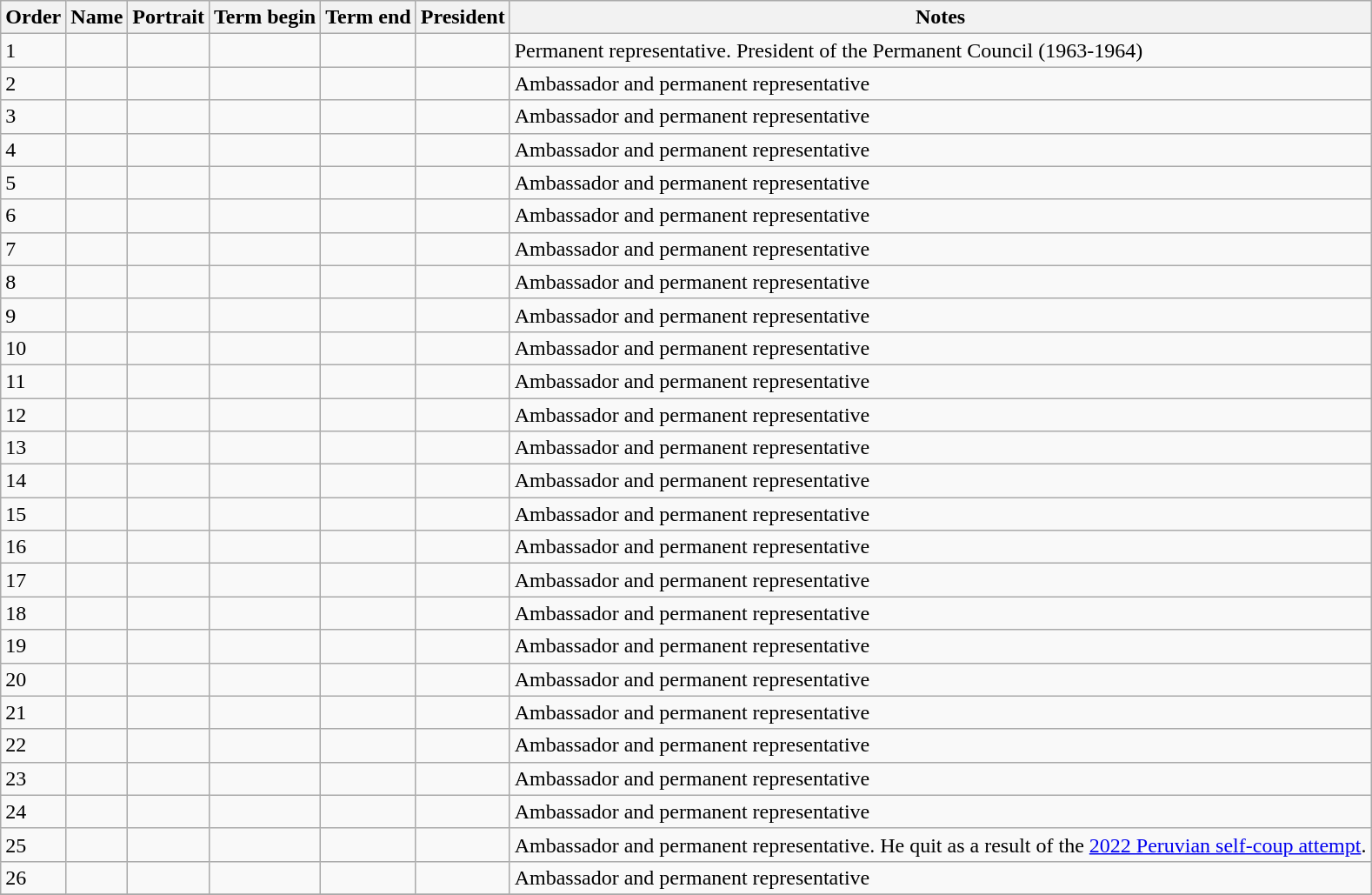<table class="wikitable sortable"  text-align:center;">
<tr>
<th>Order</th>
<th>Name</th>
<th class="unsortable">Portrait</th>
<th>Term begin</th>
<th>Term end</th>
<th>President</th>
<th class="unsortable">Notes</th>
</tr>
<tr>
<td>1</td>
<td></td>
<td></td>
<td></td>
<td></td>
<td></td>
<td>Permanent representative. President of the Permanent Council (1963-1964)</td>
</tr>
<tr>
<td>2</td>
<td></td>
<td></td>
<td></td>
<td></td>
<td></td>
<td>Ambassador and permanent representative</td>
</tr>
<tr>
<td>3</td>
<td></td>
<td></td>
<td></td>
<td></td>
<td></td>
<td>Ambassador and permanent representative</td>
</tr>
<tr>
<td>4</td>
<td></td>
<td></td>
<td></td>
<td></td>
<td></td>
<td>Ambassador and permanent representative</td>
</tr>
<tr>
<td>5</td>
<td></td>
<td></td>
<td></td>
<td></td>
<td></td>
<td>Ambassador and permanent representative</td>
</tr>
<tr>
<td>6</td>
<td></td>
<td></td>
<td></td>
<td></td>
<td></td>
<td>Ambassador and permanent representative</td>
</tr>
<tr>
<td>7</td>
<td></td>
<td></td>
<td></td>
<td></td>
<td></td>
<td>Ambassador and permanent representative</td>
</tr>
<tr>
<td>8</td>
<td></td>
<td></td>
<td></td>
<td></td>
<td></td>
<td>Ambassador and permanent representative</td>
</tr>
<tr>
<td>9</td>
<td></td>
<td></td>
<td></td>
<td></td>
<td></td>
<td>Ambassador and permanent representative</td>
</tr>
<tr>
<td>10</td>
<td></td>
<td></td>
<td></td>
<td></td>
<td></td>
<td>Ambassador and permanent representative</td>
</tr>
<tr>
<td>11</td>
<td></td>
<td></td>
<td></td>
<td></td>
<td></td>
<td>Ambassador and permanent representative</td>
</tr>
<tr>
<td>12</td>
<td></td>
<td></td>
<td></td>
<td></td>
<td></td>
<td>Ambassador and permanent representative</td>
</tr>
<tr>
<td>13</td>
<td></td>
<td></td>
<td></td>
<td></td>
<td></td>
<td>Ambassador and permanent representative</td>
</tr>
<tr>
<td>14</td>
<td></td>
<td></td>
<td></td>
<td></td>
<td></td>
<td>Ambassador and permanent representative</td>
</tr>
<tr>
<td>15</td>
<td></td>
<td></td>
<td></td>
<td></td>
<td></td>
<td>Ambassador and permanent representative</td>
</tr>
<tr>
<td>16</td>
<td></td>
<td></td>
<td></td>
<td></td>
<td></td>
<td>Ambassador and permanent representative</td>
</tr>
<tr>
<td>17</td>
<td></td>
<td></td>
<td></td>
<td></td>
<td></td>
<td>Ambassador and permanent representative</td>
</tr>
<tr>
<td>18</td>
<td></td>
<td></td>
<td></td>
<td></td>
<td></td>
<td>Ambassador and permanent representative</td>
</tr>
<tr>
<td>19</td>
<td></td>
<td></td>
<td></td>
<td></td>
<td></td>
<td>Ambassador and permanent representative</td>
</tr>
<tr>
<td>20</td>
<td></td>
<td></td>
<td></td>
<td></td>
<td></td>
<td>Ambassador and permanent representative</td>
</tr>
<tr>
<td>21</td>
<td></td>
<td></td>
<td></td>
<td></td>
<td></td>
<td>Ambassador and permanent representative</td>
</tr>
<tr>
<td>22</td>
<td></td>
<td></td>
<td></td>
<td></td>
<td></td>
<td>Ambassador and permanent representative</td>
</tr>
<tr>
<td>23</td>
<td></td>
<td></td>
<td></td>
<td></td>
<td></td>
<td>Ambassador and permanent representative</td>
</tr>
<tr>
<td>24</td>
<td></td>
<td></td>
<td></td>
<td></td>
<td></td>
<td>Ambassador and permanent representative</td>
</tr>
<tr>
<td>25</td>
<td></td>
<td></td>
<td></td>
<td></td>
<td></td>
<td>Ambassador and permanent representative. He quit as a result of the <a href='#'>2022 Peruvian self-coup attempt</a>.</td>
</tr>
<tr>
<td>26</td>
<td></td>
<td></td>
<td></td>
<td></td>
<td></td>
<td>Ambassador and permanent representative</td>
</tr>
<tr>
</tr>
</table>
